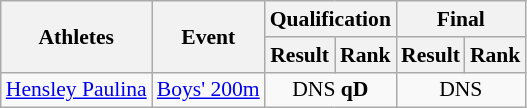<table class="wikitable" border="1" style="font-size:90%">
<tr>
<th rowspan=2>Athletes</th>
<th rowspan=2>Event</th>
<th colspan=2>Qualification</th>
<th colspan=2>Final</th>
</tr>
<tr>
<th>Result</th>
<th>Rank</th>
<th>Result</th>
<th>Rank</th>
</tr>
<tr>
<td><a href='#'>Hensley Paulina</a></td>
<td><a href='#'>Boys' 200m</a></td>
<td align=center colspan="2">DNS <strong>qD</strong></td>
<td align=center colspan="2">DNS</td>
</tr>
</table>
